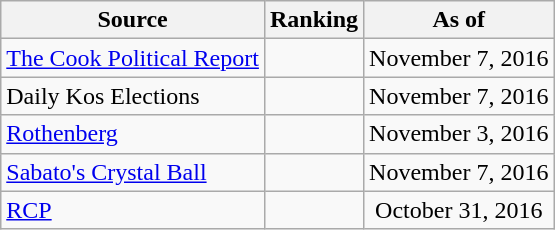<table class="wikitable" style="text-align:center">
<tr>
<th>Source</th>
<th>Ranking</th>
<th>As of</th>
</tr>
<tr>
<td align=left><a href='#'>The Cook Political Report</a></td>
<td></td>
<td>November 7, 2016</td>
</tr>
<tr>
<td align=left>Daily Kos Elections</td>
<td></td>
<td>November 7, 2016</td>
</tr>
<tr>
<td align=left><a href='#'>Rothenberg</a></td>
<td></td>
<td>November 3, 2016</td>
</tr>
<tr>
<td align=left><a href='#'>Sabato's Crystal Ball</a></td>
<td></td>
<td>November 7, 2016</td>
</tr>
<tr>
<td align="left"><a href='#'>RCP</a></td>
<td></td>
<td>October 31, 2016</td>
</tr>
</table>
